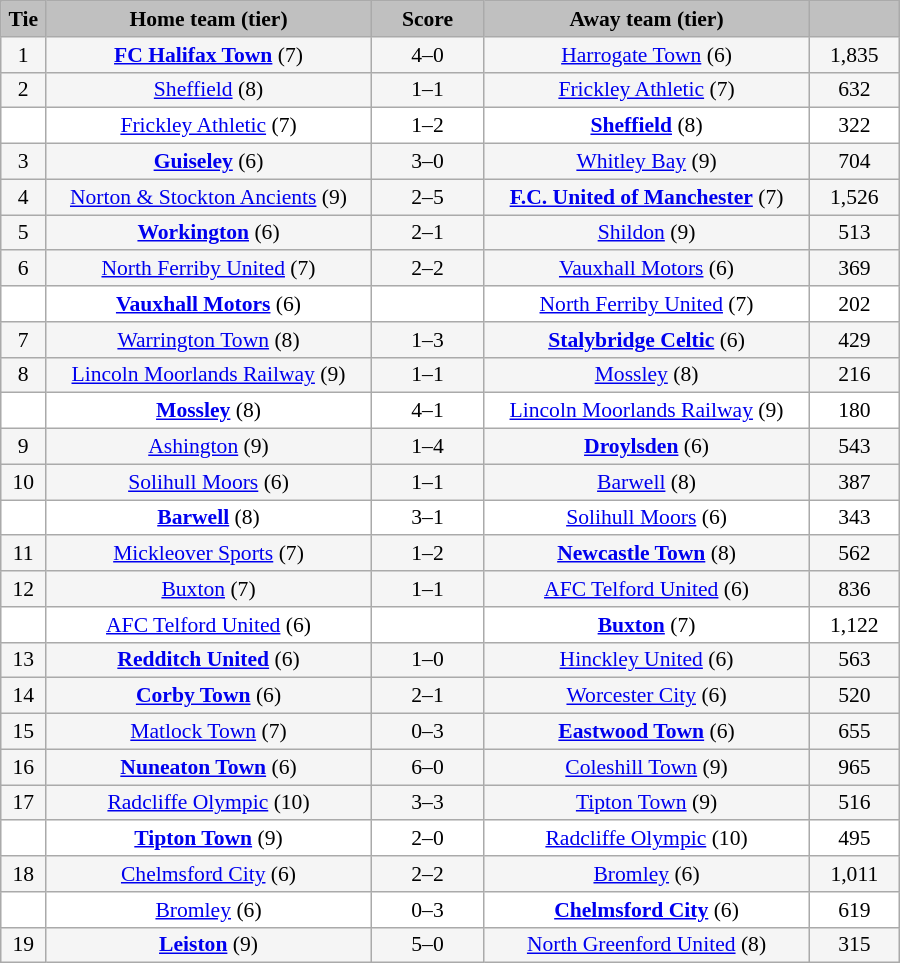<table class="wikitable" style="width: 600px; background:WhiteSmoke; text-align:center; font-size:90%">
<tr>
<td scope="col" style="width:  5.00%; background:silver;"><strong>Tie</strong></td>
<td scope="col" style="width: 36.25%; background:silver;"><strong>Home team (tier)</strong></td>
<td scope="col" style="width: 12.50%; background:silver;"><strong>Score</strong></td>
<td scope="col" style="width: 36.25%; background:silver;"><strong>Away team (tier)</strong></td>
<td scope="col" style="width: 10.00%; background:silver;"><strong></strong></td>
</tr>
<tr>
<td>1</td>
<td><strong><a href='#'>FC Halifax Town</a></strong> (7)</td>
<td>4–0</td>
<td><a href='#'>Harrogate Town</a> (6)</td>
<td>1,835</td>
</tr>
<tr>
<td>2</td>
<td><a href='#'>Sheffield</a> (8)</td>
<td>1–1</td>
<td><a href='#'>Frickley Athletic</a> (7)</td>
<td>632</td>
</tr>
<tr style="background:white;">
<td><em></em></td>
<td><a href='#'>Frickley Athletic</a> (7)</td>
<td>1–2</td>
<td><strong><a href='#'>Sheffield</a></strong> (8)</td>
<td>322</td>
</tr>
<tr>
<td>3</td>
<td><strong><a href='#'>Guiseley</a></strong> (6)</td>
<td>3–0</td>
<td><a href='#'>Whitley Bay</a> (9)</td>
<td>704</td>
</tr>
<tr>
<td>4</td>
<td><a href='#'>Norton & Stockton Ancients</a> (9)</td>
<td>2–5</td>
<td><strong><a href='#'>F.C. United of Manchester</a></strong> (7)</td>
<td>1,526</td>
</tr>
<tr>
<td>5</td>
<td><strong><a href='#'>Workington</a></strong> (6)</td>
<td>2–1</td>
<td><a href='#'>Shildon</a> (9)</td>
<td>513</td>
</tr>
<tr>
<td>6</td>
<td><a href='#'>North Ferriby United</a> (7)</td>
<td>2–2</td>
<td><a href='#'>Vauxhall Motors</a> (6)</td>
<td>369</td>
</tr>
<tr style="background:white;">
<td><em></em></td>
<td><strong><a href='#'>Vauxhall Motors</a></strong> (6)</td>
<td></td>
<td><a href='#'>North Ferriby United</a> (7)</td>
<td>202</td>
</tr>
<tr>
<td>7</td>
<td><a href='#'>Warrington Town</a> (8)</td>
<td>1–3</td>
<td><strong><a href='#'>Stalybridge Celtic</a></strong> (6)</td>
<td>429</td>
</tr>
<tr>
<td>8</td>
<td><a href='#'>Lincoln Moorlands Railway</a> (9)</td>
<td>1–1</td>
<td><a href='#'>Mossley</a> (8)</td>
<td>216</td>
</tr>
<tr style="background:white;">
<td><em></em></td>
<td><strong><a href='#'>Mossley</a></strong> (8)</td>
<td>4–1</td>
<td><a href='#'>Lincoln Moorlands Railway</a> (9)</td>
<td>180</td>
</tr>
<tr>
<td>9</td>
<td><a href='#'>Ashington</a> (9)</td>
<td>1–4</td>
<td><strong><a href='#'>Droylsden</a></strong> (6)</td>
<td>543</td>
</tr>
<tr>
<td>10</td>
<td><a href='#'>Solihull Moors</a> (6)</td>
<td>1–1</td>
<td><a href='#'>Barwell</a> (8)</td>
<td>387</td>
</tr>
<tr style="background:white;">
<td><em></em></td>
<td><strong><a href='#'>Barwell</a></strong> (8)</td>
<td>3–1</td>
<td><a href='#'>Solihull Moors</a> (6)</td>
<td>343</td>
</tr>
<tr>
<td>11</td>
<td><a href='#'>Mickleover Sports</a> (7)</td>
<td>1–2</td>
<td><strong><a href='#'>Newcastle Town</a></strong> (8)</td>
<td>562</td>
</tr>
<tr>
<td>12</td>
<td><a href='#'>Buxton</a> (7)</td>
<td>1–1</td>
<td><a href='#'>AFC Telford United</a> (6)</td>
<td>836</td>
</tr>
<tr style="background:white;">
<td><em></em></td>
<td><a href='#'>AFC Telford United</a> (6)</td>
<td></td>
<td><strong><a href='#'>Buxton</a></strong> (7)</td>
<td>1,122</td>
</tr>
<tr>
<td>13</td>
<td><strong><a href='#'>Redditch United</a></strong> (6)</td>
<td>1–0</td>
<td><a href='#'>Hinckley United</a> (6)</td>
<td>563</td>
</tr>
<tr>
<td>14</td>
<td><strong><a href='#'>Corby Town</a></strong> (6)</td>
<td>2–1</td>
<td><a href='#'>Worcester City</a> (6)</td>
<td>520</td>
</tr>
<tr>
<td>15</td>
<td><a href='#'>Matlock Town</a> (7)</td>
<td>0–3</td>
<td><strong><a href='#'>Eastwood Town</a></strong> (6)</td>
<td>655</td>
</tr>
<tr>
<td>16</td>
<td><strong><a href='#'>Nuneaton Town</a></strong> (6)</td>
<td>6–0</td>
<td><a href='#'>Coleshill Town</a> (9)</td>
<td>965</td>
</tr>
<tr>
<td>17</td>
<td><a href='#'>Radcliffe Olympic</a> (10)</td>
<td>3–3</td>
<td><a href='#'>Tipton Town</a> (9)</td>
<td>516</td>
</tr>
<tr style="background:white;">
<td><em></em></td>
<td><strong><a href='#'>Tipton Town</a></strong> (9)</td>
<td>2–0</td>
<td><a href='#'>Radcliffe Olympic</a> (10)</td>
<td>495</td>
</tr>
<tr>
<td>18</td>
<td><a href='#'>Chelmsford City</a> (6)</td>
<td>2–2</td>
<td><a href='#'>Bromley</a> (6)</td>
<td>1,011</td>
</tr>
<tr style="background:white;">
<td><em></em></td>
<td><a href='#'>Bromley</a> (6)</td>
<td>0–3</td>
<td><strong><a href='#'>Chelmsford City</a></strong> (6)</td>
<td>619</td>
</tr>
<tr>
<td>19</td>
<td><strong><a href='#'>Leiston</a></strong> (9)</td>
<td>5–0</td>
<td><a href='#'>North Greenford United</a> (8)</td>
<td>315</td>
</tr>
</table>
